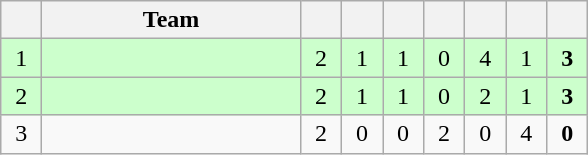<table class="wikitable" style="text-align:center">
<tr>
<th width=20></th>
<th width=165>Team</th>
<th width=20></th>
<th width=20></th>
<th width=20></th>
<th width=20></th>
<th width=20></th>
<th width=20></th>
<th width=20></th>
</tr>
<tr style="background:#cfc;">
<td>1</td>
<td style="text-align:left;"></td>
<td>2</td>
<td>1</td>
<td>1</td>
<td>0</td>
<td>4</td>
<td>1</td>
<td><strong>3</strong></td>
</tr>
<tr style="background:#cfc;">
<td>2</td>
<td style="text-align:left;"></td>
<td>2</td>
<td>1</td>
<td>1</td>
<td>0</td>
<td>2</td>
<td>1</td>
<td><strong>3</strong></td>
</tr>
<tr>
<td>3</td>
<td style="text-align:left;"></td>
<td>2</td>
<td>0</td>
<td>0</td>
<td>2</td>
<td>0</td>
<td>4</td>
<td><strong>0</strong></td>
</tr>
</table>
